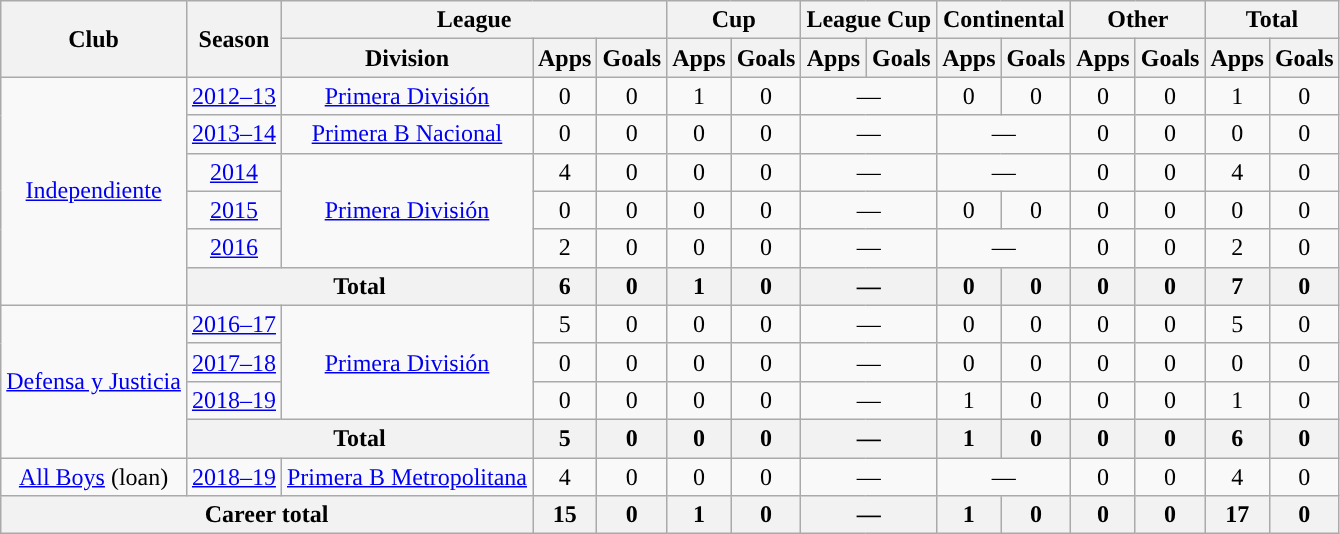<table class="wikitable" style="text-align:center">
<tr>
<th rowspan="2">Club</th>
<th rowspan="2">Season</th>
<th colspan="3">League</th>
<th colspan="2">Cup</th>
<th colspan="2">League Cup</th>
<th colspan="2">Continental</th>
<th colspan="2">Other</th>
<th colspan="2">Total</th>
</tr>
<tr>
<th>Division</th>
<th>Apps</th>
<th>Goals</th>
<th>Apps</th>
<th>Goals</th>
<th>Apps</th>
<th>Goals</th>
<th>Apps</th>
<th>Goals</th>
<th>Apps</th>
<th>Goals</th>
<th>Apps</th>
<th>Goals</th>
</tr>
<tr>
<td rowspan="6"><a href='#'>Independiente</a></td>
<td><a href='#'>2012–13</a></td>
<td rowspan="1"><a href='#'>Primera División</a></td>
<td>0</td>
<td>0</td>
<td>1</td>
<td>0</td>
<td colspan="2">—</td>
<td>0</td>
<td>0</td>
<td>0</td>
<td>0</td>
<td>1</td>
<td>0</td>
</tr>
<tr>
<td><a href='#'>2013–14</a></td>
<td rowspan="1"><a href='#'>Primera B Nacional</a></td>
<td>0</td>
<td>0</td>
<td>0</td>
<td>0</td>
<td colspan="2">—</td>
<td colspan="2">—</td>
<td>0</td>
<td>0</td>
<td>0</td>
<td>0</td>
</tr>
<tr>
<td><a href='#'>2014</a></td>
<td rowspan="3"><a href='#'>Primera División</a></td>
<td>4</td>
<td>0</td>
<td>0</td>
<td>0</td>
<td colspan="2">—</td>
<td colspan="2">—</td>
<td>0</td>
<td>0</td>
<td>4</td>
<td>0</td>
</tr>
<tr>
<td><a href='#'>2015</a></td>
<td>0</td>
<td>0</td>
<td>0</td>
<td>0</td>
<td colspan="2">—</td>
<td>0</td>
<td>0</td>
<td>0</td>
<td>0</td>
<td>0</td>
<td>0</td>
</tr>
<tr>
<td><a href='#'>2016</a></td>
<td>2</td>
<td>0</td>
<td>0</td>
<td>0</td>
<td colspan="2">—</td>
<td colspan="2">—</td>
<td>0</td>
<td>0</td>
<td>2</td>
<td>0</td>
</tr>
<tr>
<th colspan="2">Total</th>
<th>6</th>
<th>0</th>
<th>1</th>
<th>0</th>
<th colspan="2">—</th>
<th>0</th>
<th>0</th>
<th>0</th>
<th>0</th>
<th>7</th>
<th>0</th>
</tr>
<tr>
<td rowspan="4"><a href='#'>Defensa y Justicia</a></td>
<td><a href='#'>2016–17</a></td>
<td rowspan="3"><a href='#'>Primera División</a></td>
<td>5</td>
<td>0</td>
<td>0</td>
<td>0</td>
<td colspan="2">—</td>
<td>0</td>
<td>0</td>
<td>0</td>
<td>0</td>
<td>5</td>
<td>0</td>
</tr>
<tr>
<td><a href='#'>2017–18</a></td>
<td>0</td>
<td>0</td>
<td>0</td>
<td>0</td>
<td colspan="2">—</td>
<td>0</td>
<td>0</td>
<td>0</td>
<td>0</td>
<td>0</td>
<td>0</td>
</tr>
<tr>
<td><a href='#'>2018–19</a></td>
<td>0</td>
<td>0</td>
<td>0</td>
<td>0</td>
<td colspan="2">—</td>
<td>1</td>
<td>0</td>
<td>0</td>
<td>0</td>
<td>1</td>
<td>0</td>
</tr>
<tr>
<th colspan="2">Total</th>
<th>5</th>
<th>0</th>
<th>0</th>
<th>0</th>
<th colspan="2">—</th>
<th>1</th>
<th>0</th>
<th>0</th>
<th>0</th>
<th>6</th>
<th>0</th>
</tr>
<tr>
<td rowspan="1"><a href='#'>All Boys</a> (loan)</td>
<td><a href='#'>2018–19</a></td>
<td rowspan="1"><a href='#'>Primera B Metropolitana</a></td>
<td>4</td>
<td>0</td>
<td>0</td>
<td>0</td>
<td colspan="2">—</td>
<td colspan="2">—</td>
<td>0</td>
<td>0</td>
<td>4</td>
<td>0</td>
</tr>
<tr>
<th colspan="3">Career total</th>
<th>15</th>
<th>0</th>
<th>1</th>
<th>0</th>
<th colspan="2">—</th>
<th>1</th>
<th>0</th>
<th>0</th>
<th>0</th>
<th>17</th>
<th>0</th>
</tr>
</table>
